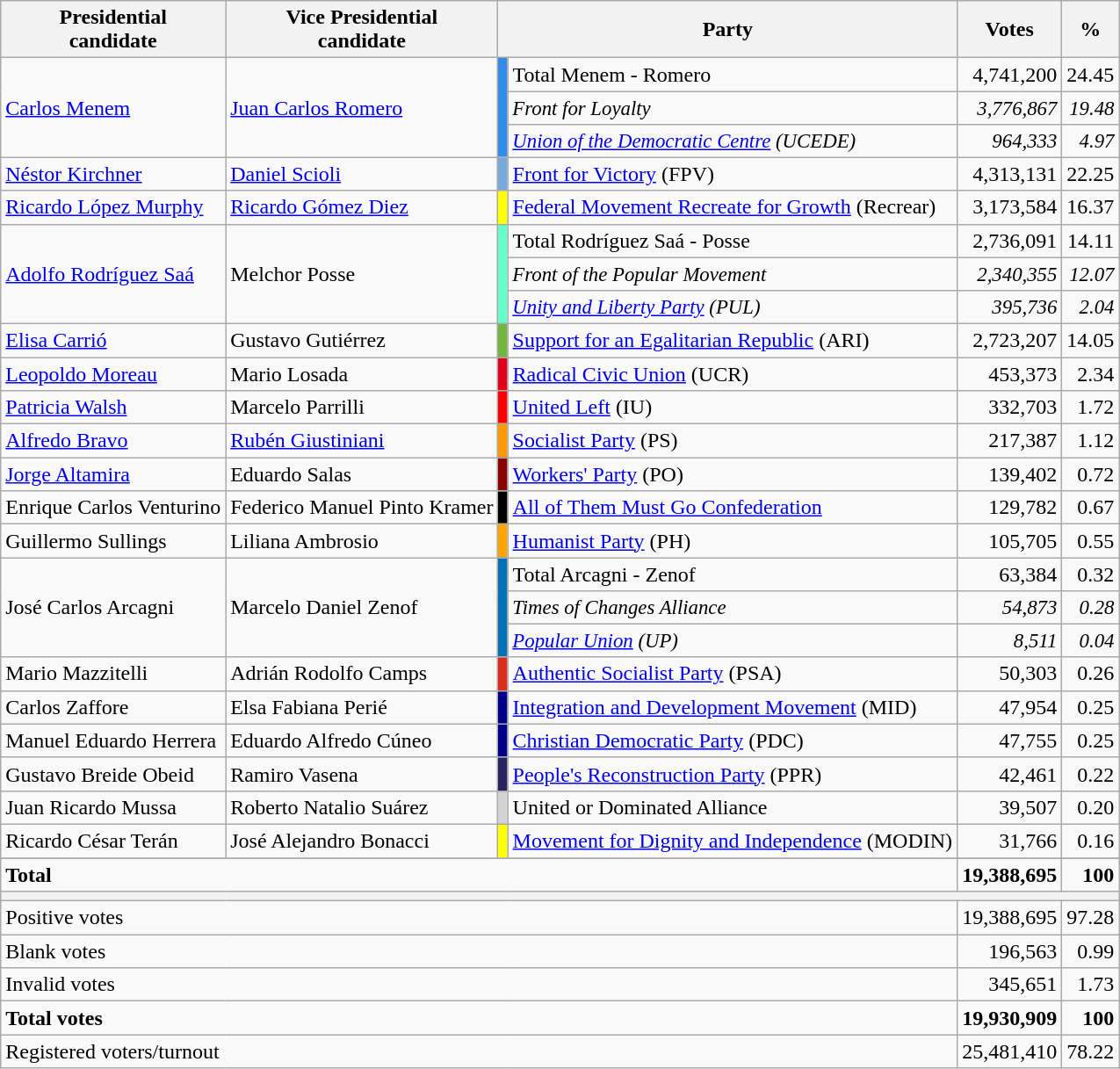<table class="wikitable" style="text-align:right;">
<tr>
<th>Presidential<br>candidate</th>
<th>Vice Presidential<br>candidate</th>
<th colspan=2>Party</th>
<th>Votes</th>
<th>%</th>
</tr>
<tr>
<td align=left rowspan=3><a href='#'>Carlos Menem</a></td>
<td align=left rowspan=3><a href='#'>Juan Carlos Romero</a></td>
<td rowspan=3 bgcolor=#318CE7></td>
<td align=left>Total Menem - Romero</td>
<td>4,741,200</td>
<td>24.45</td>
</tr>
<tr style="font-size: 95%; font-style: italic">
<td align=left><span>Front for Loyalty</span></td>
<td>3,776,867</td>
<td>19.48</td>
</tr>
<tr style="font-size: 95%; font-style: italic">
<td align=left><span><a href='#'>Union of the Democratic Centre</a> (UCEDE)</span></td>
<td>964,333</td>
<td>4.97</td>
</tr>
<tr>
<td align=left><a href='#'>Néstor Kirchner</a></td>
<td align=left><a href='#'>Daniel Scioli</a></td>
<td bgcolor=#75AADB></td>
<td align=left><a href='#'>Front for Victory</a> (FPV)</td>
<td>4,313,131</td>
<td>22.25</td>
</tr>
<tr>
<td align=left><a href='#'>Ricardo López Murphy</a></td>
<td align=left><a href='#'>Ricardo Gómez Diez</a></td>
<td bgcolor=yellow></td>
<td align=left><a href='#'>Federal Movement Recreate for Growth</a> (Recrear)</td>
<td>3,173,584</td>
<td>16.37</td>
</tr>
<tr>
<td align=left rowspan=3><a href='#'>Adolfo Rodríguez Saá</a></td>
<td align=left rowspan=3>Melchor Posse</td>
<td rowspan=3 bgcolor=#66FFCC></td>
<td align=left>Total Rodríguez Saá - Posse</td>
<td>2,736,091</td>
<td>14.11</td>
</tr>
<tr style="font-size: 95%; font-style: italic">
<td align=left><span>Front of the Popular Movement</span></td>
<td>2,340,355</td>
<td>12.07</td>
</tr>
<tr style="font-size: 95%; font-style: italic">
<td align=left><span><a href='#'>Unity and Liberty Party</a> (PUL)</span></td>
<td>395,736</td>
<td>2.04</td>
</tr>
<tr>
<td align=left><a href='#'>Elisa Carrió</a></td>
<td align=left>Gustavo Gutiérrez</td>
<td bgcolor=#6fb53e></td>
<td align=left><a href='#'>Support for an Egalitarian Republic</a> (ARI)</td>
<td>2,723,207</td>
<td>14.05</td>
</tr>
<tr>
<td align=left><a href='#'>Leopoldo Moreau</a></td>
<td align=left>Mario Losada</td>
<td bgcolor=#E10019></td>
<td align=left><a href='#'>Radical Civic Union</a> (UCR)</td>
<td>453,373</td>
<td>2.34</td>
</tr>
<tr>
<td align=left><a href='#'>Patricia Walsh</a></td>
<td align=left>Marcelo Parrilli</td>
<td bgcolor=red></td>
<td align=left><a href='#'>United Left</a> (IU)</td>
<td>332,703</td>
<td>1.72</td>
</tr>
<tr>
<td align=left><a href='#'>Alfredo Bravo</a></td>
<td align=left><a href='#'>Rubén Giustiniani</a></td>
<td bgcolor=#FF9900></td>
<td align=left><a href='#'>Socialist Party</a> (PS)</td>
<td>217,387</td>
<td>1.12</td>
</tr>
<tr>
<td align=left><a href='#'>Jorge Altamira</a></td>
<td align=left>Eduardo Salas</td>
<td bgcolor=darkred></td>
<td align=left><a href='#'>Workers' Party</a> (PO)</td>
<td>139,402</td>
<td>0.72</td>
</tr>
<tr>
<td align=left>Enrique Carlos Venturino</td>
<td align=left>Federico Manuel Pinto Kramer</td>
<td bgcolor=black></td>
<td align=left><a href='#'>All of Them Must Go Confederation</a></td>
<td>129,782</td>
<td>0.67</td>
</tr>
<tr>
<td align=left>Guillermo Sullings</td>
<td align=left>Liliana Ambrosio</td>
<td bgcolor=orange></td>
<td align=left><a href='#'>Humanist Party</a> (PH)</td>
<td>105,705</td>
<td>0.55</td>
</tr>
<tr>
<td align=left rowspan=3>José Carlos Arcagni</td>
<td align=left rowspan=3>Marcelo Daniel Zenof</td>
<td rowspan=3 bgcolor=#0070B8></td>
<td align=left>Total Arcagni - Zenof</td>
<td>63,384</td>
<td>0.32</td>
</tr>
<tr style="font-size: 95%; font-style: italic">
<td align=left><span>Times of Changes Alliance</span></td>
<td>54,873</td>
<td>0.28</td>
</tr>
<tr style="font-size: 95%; font-style: italic">
<td align=left><span><a href='#'>Popular Union</a> (UP)</span></td>
<td>8,511</td>
<td>0.04</td>
</tr>
<tr>
<td align=left>Mario Mazzitelli</td>
<td align=left>Adrián Rodolfo Camps</td>
<td bgcolor=#DD2C1A></td>
<td align=left><a href='#'>Authentic Socialist Party</a> (PSA)</td>
<td>50,303</td>
<td>0.26</td>
</tr>
<tr>
<td align=left>Carlos Zaffore</td>
<td align=left>Elsa Fabiana Perié</td>
<td bgcolor=darkblue></td>
<td align=left><a href='#'>Integration and Development Movement</a> (MID)</td>
<td>47,954</td>
<td>0.25</td>
</tr>
<tr>
<td align=left>Manuel Eduardo Herrera</td>
<td align=left>Eduardo Alfredo Cúneo</td>
<td bgcolor=darkblue></td>
<td align=left><a href='#'>Christian Democratic Party</a> (PDC)</td>
<td>47,755</td>
<td>0.25</td>
</tr>
<tr>
<td align=left>Gustavo Breide Obeid</td>
<td align=left>Ramiro Vasena</td>
<td bgcolor=#2B2361></td>
<td align=left><a href='#'>People's Reconstruction Party</a> (PPR)</td>
<td>42,461</td>
<td>0.22</td>
</tr>
<tr>
<td align=left>Juan Ricardo Mussa</td>
<td align=left>Roberto Natalio Suárez</td>
<td bgcolor=lightgrey></td>
<td align=left>United or Dominated Alliance</td>
<td>39,507</td>
<td>0.20</td>
</tr>
<tr>
<td align=left>Ricardo César Terán</td>
<td align=left>José Alejandro Bonacci</td>
<td bgcolor=yellow></td>
<td align=left><a href='#'>Movement for Dignity and Independence</a> (MODIN)</td>
<td>31,766</td>
<td>0.16</td>
</tr>
<tr>
</tr>
<tr style="font-weight:bold">
<td colspan=4 align=left>Total</td>
<td>19,388,695</td>
<td>100</td>
</tr>
<tr>
<th colspan=6></th>
</tr>
<tr>
<td colspan=4 align=left>Positive votes</td>
<td>19,388,695</td>
<td>97.28</td>
</tr>
<tr>
<td colspan=4 align=left>Blank votes</td>
<td>196,563</td>
<td>0.99</td>
</tr>
<tr>
<td colspan=4 align=left>Invalid votes</td>
<td>345,651</td>
<td>1.73</td>
</tr>
<tr style="font-weight:bold">
<td colspan=4 align=left>Total votes</td>
<td>19,930,909</td>
<td>100</td>
</tr>
<tr>
<td colspan=4 align=left>Registered voters/turnout</td>
<td>25,481,410</td>
<td>78.22</td>
</tr>
</table>
